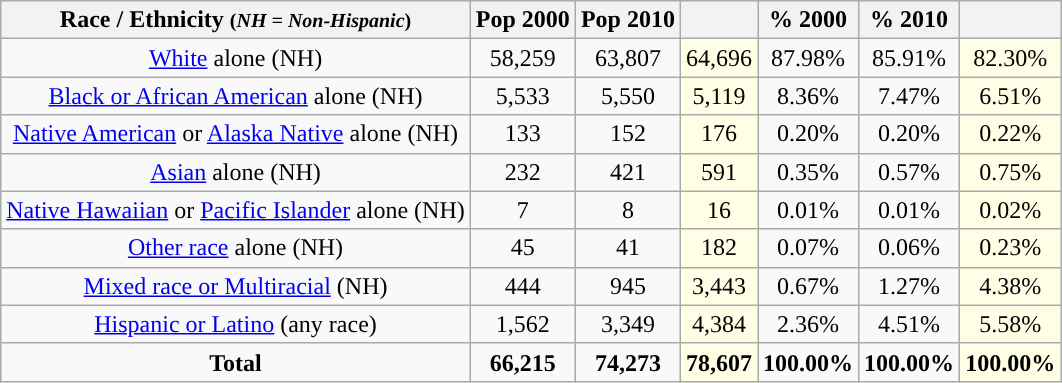<table class="wikitable" style="text-align:center;">
<tr>
<th>Race / Ethnicity <small>(<em>NH = Non-Hispanic</em>)</small></th>
<th>Pop 2000</th>
<th>Pop 2010</th>
<th></th>
<th>% 2000</th>
<th>% 2010</th>
<th></th>
</tr>
<tr>
<td><a href='#'>White</a> alone (NH)</td>
<td>58,259</td>
<td>63,807</td>
<td style='background: #ffffe6;'>64,696</td>
<td>87.98%</td>
<td>85.91%</td>
<td style='background: #ffffe6;'>82.30%</td>
</tr>
<tr>
<td><a href='#'>Black or African American</a> alone (NH)</td>
<td>5,533</td>
<td>5,550</td>
<td style='background: #ffffe6;'>5,119</td>
<td>8.36%</td>
<td>7.47%</td>
<td style='background: #ffffe6;'>6.51%</td>
</tr>
<tr>
<td><a href='#'>Native American</a> or <a href='#'>Alaska Native</a> alone (NH)</td>
<td>133</td>
<td>152</td>
<td style='background: #ffffe6;'>176</td>
<td>0.20%</td>
<td>0.20%</td>
<td style='background: #ffffe6;'>0.22%</td>
</tr>
<tr>
<td><a href='#'>Asian</a> alone (NH)</td>
<td>232</td>
<td>421</td>
<td style='background: #ffffe6;'>591</td>
<td>0.35%</td>
<td>0.57%</td>
<td style='background: #ffffe6;'>0.75%</td>
</tr>
<tr>
<td><a href='#'>Native Hawaiian</a> or <a href='#'>Pacific Islander</a> alone (NH)</td>
<td>7</td>
<td>8</td>
<td style='background: #ffffe6;'>16</td>
<td>0.01%</td>
<td>0.01%</td>
<td style='background: #ffffe6;'>0.02%</td>
</tr>
<tr>
<td><a href='#'>Other race</a> alone (NH)</td>
<td>45</td>
<td>41</td>
<td style='background: #ffffe6;'>182</td>
<td>0.07%</td>
<td>0.06%</td>
<td style='background: #ffffe6;'>0.23%</td>
</tr>
<tr>
<td><a href='#'>Mixed race or Multiracial</a> (NH)</td>
<td>444</td>
<td>945</td>
<td style='background: #ffffe6;'>3,443</td>
<td>0.67%</td>
<td>1.27%</td>
<td style='background: #ffffe6;'>4.38%</td>
</tr>
<tr>
<td><a href='#'>Hispanic or Latino</a> (any race)</td>
<td>1,562</td>
<td>3,349</td>
<td style='background: #ffffe6;'>4,384</td>
<td>2.36%</td>
<td>4.51%</td>
<td style='background: #ffffe6;'>5.58%</td>
</tr>
<tr>
<td><strong>Total</strong></td>
<td><strong>66,215</strong></td>
<td><strong>74,273</strong></td>
<td style='background: #ffffe6;'><strong>78,607</strong></td>
<td><strong>100.00%</strong></td>
<td><strong>100.00%</strong></td>
<td style='background: #ffffe6;'><strong>100.00%</strong></td>
</tr>
</table>
